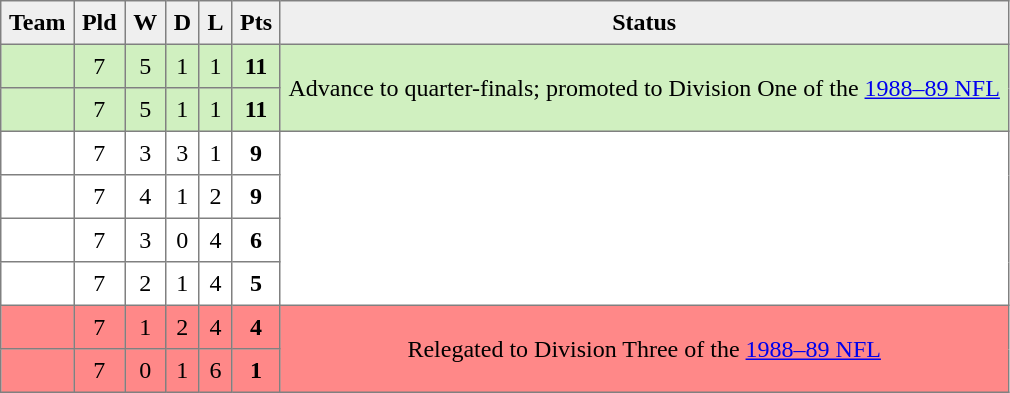<table style=border-collapse:collapse border=1 cellspacing=0 cellpadding=5>
<tr align=center bgcolor=#efefef>
<th>Team</th>
<th>Pld</th>
<th>W</th>
<th>D</th>
<th>L</th>
<th>Pts</th>
<th>Status</th>
</tr>
<tr align=center style="background:#D0F0C0;">
<td style="text-align:left;"> </td>
<td>7</td>
<td>5</td>
<td>1</td>
<td>1</td>
<td><strong>11</strong></td>
<td rowspan=2>Advance to quarter-finals; promoted to Division One of the <a href='#'>1988–89 NFL</a></td>
</tr>
<tr align=center style="background:#D0F0C0;">
<td style="text-align:left;"> </td>
<td>7</td>
<td>5</td>
<td>1</td>
<td>1</td>
<td><strong>11</strong></td>
</tr>
<tr align=center style="background:#FFFFFF;">
<td style="text-align:left;"> </td>
<td>7</td>
<td>3</td>
<td>3</td>
<td>1</td>
<td><strong>9</strong></td>
<td rowspan=4></td>
</tr>
<tr align=center style="background:#FFFFFF;">
<td style="text-align:left;"> </td>
<td>7</td>
<td>4</td>
<td>1</td>
<td>2</td>
<td><strong>9</strong></td>
</tr>
<tr align=center style="background:#FFFFFF;">
<td style="text-align:left;"> </td>
<td>7</td>
<td>3</td>
<td>0</td>
<td>4</td>
<td><strong>6</strong></td>
</tr>
<tr align=center style="background:#FFFFFF;">
<td style="text-align:left;"> </td>
<td>7</td>
<td>2</td>
<td>1</td>
<td>4</td>
<td><strong>5</strong></td>
</tr>
<tr align=center style="background:#FF8888;">
<td style="text-align:left;"> </td>
<td>7</td>
<td>1</td>
<td>2</td>
<td>4</td>
<td><strong>4</strong></td>
<td rowspan=2>Relegated to Division Three of the <a href='#'>1988–89 NFL</a></td>
</tr>
<tr align=center style="background:#FF8888;">
<td style="text-align:left;"> </td>
<td>7</td>
<td>0</td>
<td>1</td>
<td>6</td>
<td><strong>1</strong></td>
</tr>
</table>
